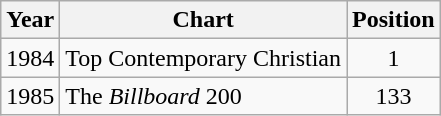<table class="wikitable">
<tr>
<th>Year</th>
<th>Chart</th>
<th>Position</th>
</tr>
<tr>
<td>1984</td>
<td>Top Contemporary Christian</td>
<td style="text-align:center;">1</td>
</tr>
<tr>
<td>1985</td>
<td>The <em>Billboard</em> 200</td>
<td style="text-align:center;">133</td>
</tr>
</table>
